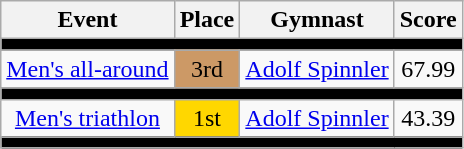<table class=wikitable style="text-align:center">
<tr>
<th>Event</th>
<th>Place</th>
<th>Gymnast</th>
<th>Score</th>
</tr>
<tr bgcolor=black>
<td colspan=4></td>
</tr>
<tr align=center>
<td><a href='#'>Men's all-around</a></td>
<td bgcolor=cc9966>3rd</td>
<td align=left><a href='#'>Adolf Spinnler</a></td>
<td>67.99</td>
</tr>
<tr bgcolor=black>
<td colspan=4></td>
</tr>
<tr align=center>
<td><a href='#'>Men's triathlon</a></td>
<td bgcolor=gold>1st</td>
<td align=left><a href='#'>Adolf Spinnler</a></td>
<td>43.39</td>
</tr>
<tr bgcolor=black>
<td colspan=4></td>
</tr>
</table>
